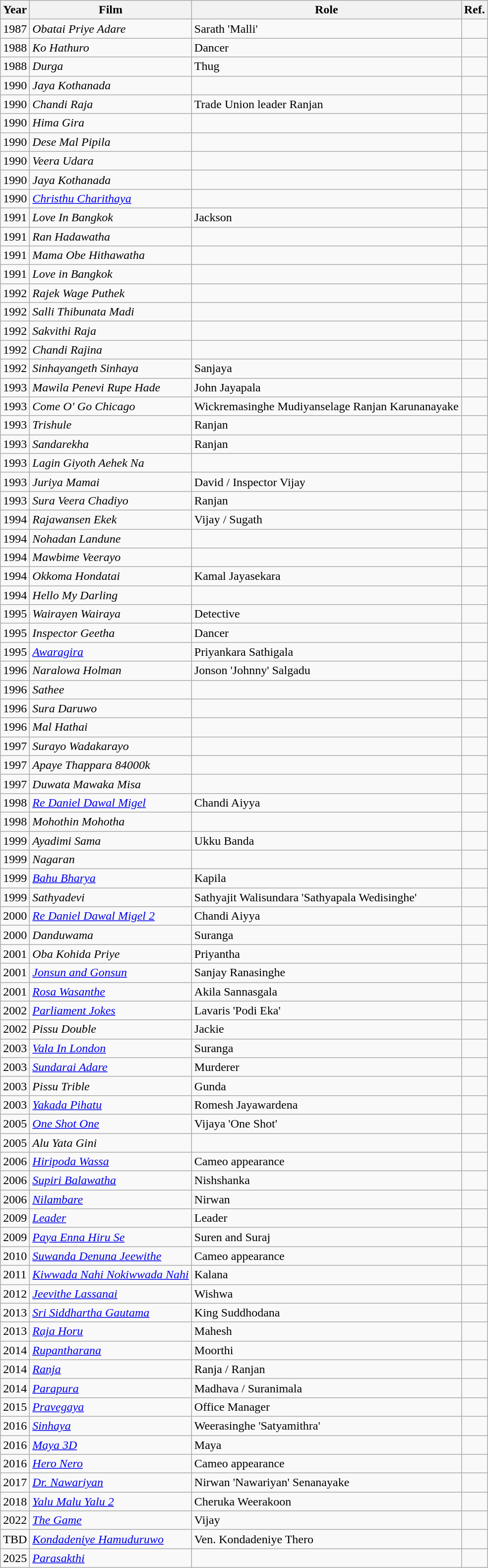<table class="wikitable">
<tr>
<th>Year</th>
<th>Film</th>
<th>Role</th>
<th>Ref.</th>
</tr>
<tr>
<td>1987</td>
<td><em>Obatai Priye Adare</em></td>
<td>Sarath 'Malli'</td>
<td></td>
</tr>
<tr>
<td>1988</td>
<td><em>Ko Hathuro</em></td>
<td>Dancer</td>
<td></td>
</tr>
<tr>
<td>1988</td>
<td><em>Durga</em></td>
<td>Thug</td>
<td></td>
</tr>
<tr>
<td>1990</td>
<td><em>Jaya Kothanada</em></td>
<td></td>
<td></td>
</tr>
<tr>
<td>1990</td>
<td><em>Chandi Raja</em></td>
<td>Trade Union leader Ranjan</td>
<td></td>
</tr>
<tr>
<td>1990</td>
<td><em>Hima Gira</em></td>
<td></td>
<td></td>
</tr>
<tr>
<td>1990</td>
<td><em>Dese Mal Pipila</em></td>
<td></td>
<td></td>
</tr>
<tr>
<td>1990</td>
<td><em>Veera Udara</em></td>
<td></td>
<td></td>
</tr>
<tr>
<td>1990</td>
<td><em>Jaya Kothanada</em></td>
<td></td>
<td></td>
</tr>
<tr>
<td>1990</td>
<td><em><a href='#'>Christhu Charithaya</a></em></td>
<td></td>
<td></td>
</tr>
<tr>
<td>1991</td>
<td><em>Love In Bangkok</em></td>
<td>Jackson</td>
<td></td>
</tr>
<tr>
<td>1991</td>
<td><em>Ran Hadawatha</em></td>
<td></td>
<td></td>
</tr>
<tr>
<td>1991</td>
<td><em>Mama Obe Hithawatha</em></td>
<td></td>
<td></td>
</tr>
<tr>
<td>1991</td>
<td><em>Love in Bangkok</em></td>
<td></td>
<td></td>
</tr>
<tr>
<td>1992</td>
<td><em>Rajek Wage Puthek</em></td>
<td></td>
<td></td>
</tr>
<tr>
<td>1992</td>
<td><em>Salli Thibunata Madi</em></td>
<td></td>
<td></td>
</tr>
<tr>
<td>1992</td>
<td><em>Sakvithi Raja</em></td>
<td></td>
<td></td>
</tr>
<tr>
<td>1992</td>
<td><em>Chandi Rajina</em></td>
<td></td>
<td></td>
</tr>
<tr>
<td>1992</td>
<td><em>Sinhayangeth Sinhaya</em></td>
<td>Sanjaya</td>
<td></td>
</tr>
<tr>
<td>1993</td>
<td><em>Mawila Penevi Rupe Hade</em></td>
<td>John Jayapala</td>
<td></td>
</tr>
<tr>
<td>1993</td>
<td><em>Come O' Go Chicago</em></td>
<td>Wickremasinghe Mudiyanselage Ranjan Karunanayake</td>
<td></td>
</tr>
<tr>
<td>1993</td>
<td><em>Trishule</em></td>
<td>Ranjan</td>
<td></td>
</tr>
<tr>
<td>1993</td>
<td><em>Sandarekha</em></td>
<td>Ranjan</td>
<td></td>
</tr>
<tr>
<td>1993</td>
<td><em>Lagin Giyoth Aehek Na</em></td>
<td></td>
<td></td>
</tr>
<tr>
<td>1993</td>
<td><em>Juriya Mamai</em></td>
<td>David / Inspector Vijay</td>
<td></td>
</tr>
<tr>
<td>1993</td>
<td><em>Sura Veera Chadiyo</em></td>
<td>Ranjan</td>
<td></td>
</tr>
<tr>
<td>1994</td>
<td><em>Rajawansen Ekek</em></td>
<td>Vijay / Sugath</td>
<td></td>
</tr>
<tr>
<td>1994</td>
<td><em>Nohadan Landune</em></td>
<td></td>
<td></td>
</tr>
<tr>
<td>1994</td>
<td><em>Mawbime Veerayo</em></td>
<td></td>
<td></td>
</tr>
<tr>
<td>1994</td>
<td><em>Okkoma Hondatai</em></td>
<td>Kamal Jayasekara</td>
<td></td>
</tr>
<tr>
<td>1994</td>
<td><em>Hello My Darling</em></td>
<td></td>
<td></td>
</tr>
<tr>
<td>1995</td>
<td><em>Wairayen Wairaya</em></td>
<td>Detective</td>
<td></td>
</tr>
<tr>
<td>1995</td>
<td><em>Inspector Geetha</em></td>
<td>Dancer</td>
<td></td>
</tr>
<tr>
<td>1995</td>
<td><em><a href='#'>Awaragira</a></em></td>
<td>Priyankara Sathigala</td>
<td></td>
</tr>
<tr>
<td>1996</td>
<td><em>Naralowa Holman</em></td>
<td>Jonson 'Johnny' Salgadu</td>
<td></td>
</tr>
<tr>
<td>1996</td>
<td><em>Sathee</em></td>
<td></td>
<td></td>
</tr>
<tr>
<td>1996</td>
<td><em>Sura Daruwo</em></td>
<td></td>
<td></td>
</tr>
<tr>
<td>1996</td>
<td><em>Mal Hathai</em></td>
<td></td>
<td></td>
</tr>
<tr>
<td>1997</td>
<td><em>Surayo Wadakarayo</em></td>
<td></td>
<td></td>
</tr>
<tr>
<td>1997</td>
<td><em>Apaye Thappara 84000k</em></td>
<td></td>
<td></td>
</tr>
<tr>
<td>1997</td>
<td><em>Duwata Mawaka Misa</em></td>
<td></td>
<td></td>
</tr>
<tr>
<td>1998</td>
<td><em><a href='#'>Re Daniel Dawal Migel</a></em></td>
<td>Chandi Aiyya</td>
<td></td>
</tr>
<tr>
<td>1998</td>
<td><em>Mohothin Mohotha</em></td>
<td></td>
<td></td>
</tr>
<tr>
<td>1999</td>
<td><em>Ayadimi Sama</em></td>
<td>Ukku Banda</td>
<td></td>
</tr>
<tr>
<td>1999</td>
<td><em>Nagaran</em></td>
<td></td>
<td></td>
</tr>
<tr>
<td>1999</td>
<td><em><a href='#'>Bahu Bharya</a></em></td>
<td>Kapila</td>
<td></td>
</tr>
<tr>
<td>1999</td>
<td><em>Sathyadevi</em></td>
<td>Sathyajit Walisundara 'Sathyapala Wedisinghe'</td>
<td></td>
</tr>
<tr>
<td>2000</td>
<td><em><a href='#'>Re Daniel Dawal Migel 2</a></em></td>
<td>Chandi Aiyya</td>
<td></td>
</tr>
<tr>
<td>2000</td>
<td><em>Danduwama</em></td>
<td>Suranga</td>
<td></td>
</tr>
<tr>
<td>2001</td>
<td><em>Oba Kohida Priye</em></td>
<td>Priyantha</td>
<td></td>
</tr>
<tr>
<td>2001</td>
<td><em><a href='#'>Jonsun and Gonsun</a></em></td>
<td>Sanjay Ranasinghe</td>
<td></td>
</tr>
<tr>
<td>2001</td>
<td><em><a href='#'>Rosa Wasanthe</a></em></td>
<td>Akila Sannasgala</td>
<td></td>
</tr>
<tr>
<td>2002</td>
<td><em><a href='#'>Parliament Jokes</a></em></td>
<td>Lavaris 'Podi Eka'</td>
<td></td>
</tr>
<tr>
<td>2002</td>
<td><em>Pissu Double</em></td>
<td>Jackie</td>
<td></td>
</tr>
<tr>
<td>2003</td>
<td><em><a href='#'>Vala In London</a></em></td>
<td>Suranga</td>
<td></td>
</tr>
<tr>
<td>2003</td>
<td><em><a href='#'>Sundarai Adare</a></em></td>
<td>Murderer</td>
<td></td>
</tr>
<tr>
<td>2003</td>
<td><em>Pissu Trible</em></td>
<td>Gunda</td>
<td></td>
</tr>
<tr>
<td>2003</td>
<td><em><a href='#'>Yakada Pihatu</a></em></td>
<td>Romesh Jayawardena</td>
<td></td>
</tr>
<tr>
<td>2005</td>
<td><em><a href='#'>One Shot One</a></em></td>
<td>Vijaya 'One Shot'</td>
<td></td>
</tr>
<tr>
<td>2005</td>
<td><em>Alu Yata Gini</em></td>
<td></td>
<td></td>
</tr>
<tr>
<td>2006</td>
<td><em><a href='#'>Hiripoda Wassa</a></em></td>
<td>Cameo appearance</td>
<td></td>
</tr>
<tr>
<td>2006</td>
<td><em><a href='#'>Supiri Balawatha</a></em></td>
<td>Nishshanka</td>
<td></td>
</tr>
<tr>
<td>2006</td>
<td><em><a href='#'>Nilambare</a></em></td>
<td>Nirwan</td>
<td></td>
</tr>
<tr>
<td>2009</td>
<td><em><a href='#'>Leader</a></em></td>
<td>Leader</td>
<td></td>
</tr>
<tr>
<td>2009</td>
<td><em><a href='#'>Paya Enna Hiru Se</a></em></td>
<td>Suren and Suraj</td>
<td></td>
</tr>
<tr>
<td>2010</td>
<td><em><a href='#'>Suwanda Denuna Jeewithe</a></em></td>
<td>Cameo appearance</td>
<td></td>
</tr>
<tr>
<td>2011</td>
<td><em><a href='#'>Kiwwada Nahi Nokiwwada Nahi</a></em></td>
<td>Kalana</td>
<td></td>
</tr>
<tr>
<td>2012</td>
<td><em><a href='#'>Jeevithe Lassanai</a></em></td>
<td>Wishwa</td>
<td></td>
</tr>
<tr>
<td>2013</td>
<td><em><a href='#'>Sri Siddhartha Gautama</a></em></td>
<td>King Suddhodana</td>
<td></td>
</tr>
<tr>
<td>2013</td>
<td><em><a href='#'>Raja Horu</a></em></td>
<td>Mahesh</td>
<td></td>
</tr>
<tr>
<td>2014</td>
<td><em><a href='#'>Rupantharana</a></em></td>
<td>Moorthi</td>
<td></td>
</tr>
<tr>
<td>2014</td>
<td><em><a href='#'>Ranja</a></em></td>
<td>Ranja / Ranjan</td>
<td></td>
</tr>
<tr>
<td>2014</td>
<td><em><a href='#'>Parapura</a></em></td>
<td>Madhava / Suranimala</td>
<td></td>
</tr>
<tr>
<td>2015</td>
<td><em><a href='#'>Pravegaya</a></em></td>
<td>Office Manager</td>
<td></td>
</tr>
<tr>
<td>2016</td>
<td><em><a href='#'>Sinhaya</a></em></td>
<td>Weerasinghe 'Satyamithra'</td>
<td></td>
</tr>
<tr>
<td>2016</td>
<td><em><a href='#'>Maya 3D</a></em></td>
<td>Maya</td>
<td></td>
</tr>
<tr>
<td>2016</td>
<td><em><a href='#'>Hero Nero</a></em></td>
<td>Cameo appearance</td>
<td></td>
</tr>
<tr>
<td>2017</td>
<td><em><a href='#'>Dr. Nawariyan</a></em></td>
<td>Nirwan 'Nawariyan' Senanayake</td>
<td></td>
</tr>
<tr>
<td>2018</td>
<td><em><a href='#'>Yalu Malu Yalu 2</a></em></td>
<td>Cheruka Weerakoon</td>
<td></td>
</tr>
<tr>
<td>2022</td>
<td><em><a href='#'>The Game</a></em></td>
<td>Vijay</td>
<td></td>
</tr>
<tr>
<td>TBD</td>
<td><em><a href='#'>Kondadeniye Hamuduruwo</a></em></td>
<td>Ven. Kondadeniye Thero</td>
<td></td>
</tr>
<tr>
<td>2025</td>
<td><em><a href='#'>Parasakthi</a></em></td>
<td></td>
<td></td>
</tr>
</table>
